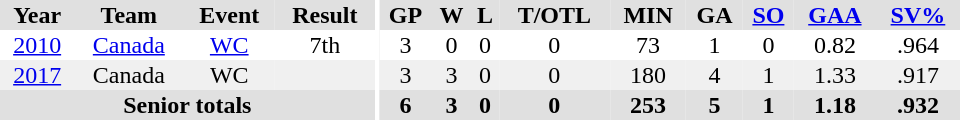<table border="0" cellpadding="1" cellspacing="0" ID="Table3" style="text-align:center; width:40em">
<tr bgcolor="#e0e0e0">
<th>Year</th>
<th>Team</th>
<th>Event</th>
<th>Result</th>
<th rowspan="99" bgcolor="#ffffff"></th>
<th>GP</th>
<th>W</th>
<th>L</th>
<th>T/OTL</th>
<th>MIN</th>
<th>GA</th>
<th><a href='#'>SO</a></th>
<th><a href='#'>GAA</a></th>
<th><a href='#'>SV%</a></th>
</tr>
<tr>
<td><a href='#'>2010</a></td>
<td><a href='#'>Canada</a></td>
<td><a href='#'>WC</a></td>
<td>7th</td>
<td>3</td>
<td>0</td>
<td>0</td>
<td>0</td>
<td>73</td>
<td>1</td>
<td>0</td>
<td>0.82</td>
<td>.964</td>
</tr>
<tr bgcolor="#f0f0f0">
<td><a href='#'>2017</a></td>
<td>Canada</td>
<td>WC</td>
<td></td>
<td>3</td>
<td>3</td>
<td>0</td>
<td>0</td>
<td>180</td>
<td>4</td>
<td>1</td>
<td>1.33</td>
<td>.917</td>
</tr>
<tr bgcolor="#e0e0e0">
<th colspan="4">Senior totals</th>
<th>6</th>
<th>3</th>
<th>0</th>
<th>0</th>
<th>253</th>
<th>5</th>
<th>1</th>
<th>1.18</th>
<th>.932</th>
</tr>
</table>
